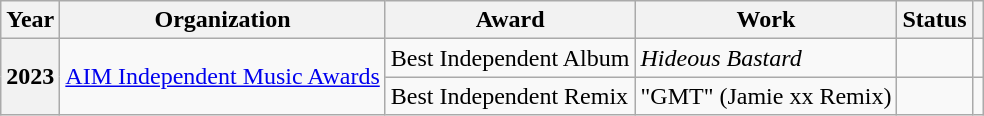<table class="wikitable plainrowheaders">
<tr>
<th scope="col">Year</th>
<th scope="col">Organization</th>
<th scope="col">Award</th>
<th scope="col">Work</th>
<th scope="col">Status</th>
<th scope="col"></th>
</tr>
<tr>
<th scope="row" rowspan="2">2023</th>
<td rowspan="2"><a href='#'>AIM Independent Music Awards</a></td>
<td>Best Independent Album</td>
<td><em>Hideous Bastard</em></td>
<td></td>
<td></td>
</tr>
<tr>
<td>Best Independent Remix</td>
<td>"GMT" (Jamie xx Remix)</td>
<td></td>
<td></td>
</tr>
</table>
